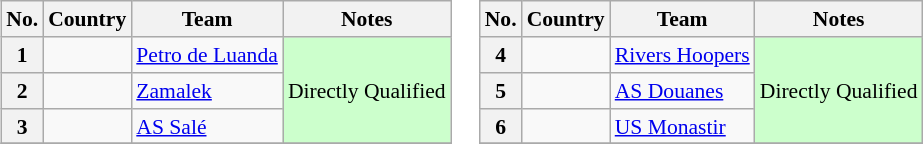<table>
<tr valign=top style="font-size:90%">
<td><br><table class="wikitable">
<tr>
<th>No.</th>
<th>Country</th>
<th>Team</th>
<th>Notes</th>
</tr>
<tr>
<th>1</th>
<td></td>
<td><a href='#'>Petro de Luanda</a></td>
<td rowspan=3 bgcolor=#cfc align=center>Directly Qualified</td>
</tr>
<tr>
<th>2</th>
<td></td>
<td><a href='#'>Zamalek</a></td>
</tr>
<tr>
<th>3</th>
<td></td>
<td><a href='#'>AS Salé</a></td>
</tr>
<tr>
</tr>
</table>
</td>
<td><br><table class="wikitable">
<tr>
<th>No.</th>
<th>Country</th>
<th>Team</th>
<th>Notes</th>
</tr>
<tr>
<th>4</th>
<td></td>
<td><a href='#'>Rivers Hoopers</a></td>
<td rowspan=3 bgcolor=#cfc align=center>Directly Qualified</td>
</tr>
<tr>
<th>5</th>
<td></td>
<td><a href='#'>AS Douanes</a></td>
</tr>
<tr>
<th>6</th>
<td></td>
<td><a href='#'>US Monastir</a></td>
</tr>
<tr>
</tr>
</table>
</td>
</tr>
</table>
